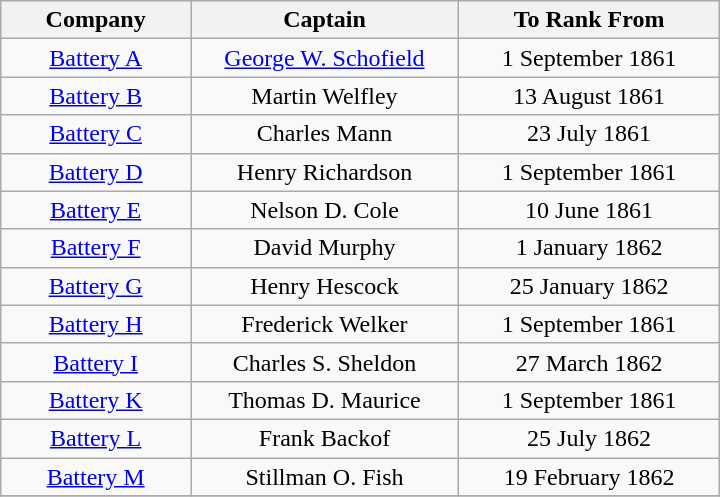<table class="wikitable" style="text-align:center; width:38%;">
<tr>
<th width=8%>Company</th>
<th width=15%>Captain</th>
<th width=15%>To Rank From</th>
</tr>
<tr>
<td rowspan=1><a href='#'>Battery A</a></td>
<td><a href='#'>George W. Schofield</a></td>
<td>1 September 1861</td>
</tr>
<tr>
<td rowspan=1><a href='#'>Battery B</a></td>
<td>Martin Welfley</td>
<td>13 August 1861</td>
</tr>
<tr>
<td rowspan=1><a href='#'>Battery C</a></td>
<td>Charles Mann</td>
<td>23 July 1861</td>
</tr>
<tr>
<td rowspan=1><a href='#'>Battery D</a></td>
<td>Henry Richardson</td>
<td>1 September 1861</td>
</tr>
<tr>
<td rowspan=1><a href='#'>Battery E</a></td>
<td>Nelson D. Cole</td>
<td>10 June 1861</td>
</tr>
<tr>
<td rowspan=1><a href='#'>Battery F</a></td>
<td>David Murphy</td>
<td>1 January 1862</td>
</tr>
<tr>
<td rowspan=1><a href='#'>Battery G</a></td>
<td>Henry Hescock</td>
<td>25 January 1862</td>
</tr>
<tr>
<td rowspan=1><a href='#'>Battery H</a></td>
<td>Frederick Welker</td>
<td>1 September 1861</td>
</tr>
<tr>
<td rowspan=1><a href='#'>Battery I</a></td>
<td>Charles S. Sheldon</td>
<td>27 March 1862</td>
</tr>
<tr>
<td rowspan=1><a href='#'>Battery K</a></td>
<td>Thomas D. Maurice</td>
<td>1 September 1861</td>
</tr>
<tr>
<td rowspan=1><a href='#'>Battery L</a></td>
<td>Frank Backof</td>
<td>25 July 1862</td>
</tr>
<tr>
<td rowspan=1><a href='#'>Battery M</a></td>
<td>Stillman O. Fish</td>
<td>19 February 1862</td>
</tr>
<tr>
</tr>
</table>
